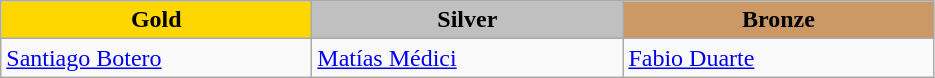<table class="wikitable" style="text-align:left">
<tr align="center">
<td width=200 bgcolor=gold><strong>Gold</strong></td>
<td width=200 bgcolor=silver><strong>Silver</strong></td>
<td width=200 bgcolor=CC9966><strong>Bronze</strong></td>
</tr>
<tr>
<td><a href='#'>Santiago Botero</a><br><em></em></td>
<td><a href='#'>Matías Médici</a><br><em></em></td>
<td><a href='#'>Fabio Duarte</a><br><em></em></td>
</tr>
</table>
